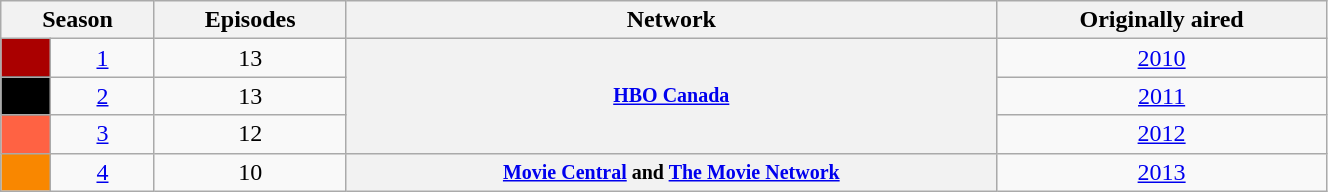<table class="wikitable" style="width:70%;">
<tr>
<th colspan="2">Season</th>
<th>Episodes</th>
<th>Network</th>
<th>Originally aired</th>
</tr>
<tr>
<td style="background:#a00; height:10px;"></td>
<td style="text-align:center;"><a href='#'>1</a></td>
<td style="text-align:center;">13</td>
<th rowspan=3 span style="font-size: smaller;line-height:100%"><a href='#'>HBO Canada</a></th>
<td style="text-align:center;"><a href='#'>2010</a></td>
</tr>
<tr>
<td style="background:#000; height:10px;"></td>
<td style="text-align:center;"><a href='#'>2</a></td>
<td style="text-align:center;">13</td>
<td style="text-align:center;"><a href='#'>2011</a></td>
</tr>
<tr>
<td style="background:#ff6243; height:10px;"></td>
<td style="text-align:center;"><a href='#'>3</a></td>
<td style="text-align:center;">12</td>
<td style="text-align:center;"><a href='#'>2012</a></td>
</tr>
<tr>
<td style="background:#f98700; height:10px;"></td>
<td style="text-align:center;"><a href='#'>4</a></td>
<td style="text-align:center;">10</td>
<th span style="font-size:smaller; line-height:100%;"><a href='#'>Movie Central</a>  and <a href='#'>The Movie Network</a></th>
<td style="text-align:center;"><a href='#'>2013</a></td>
</tr>
</table>
